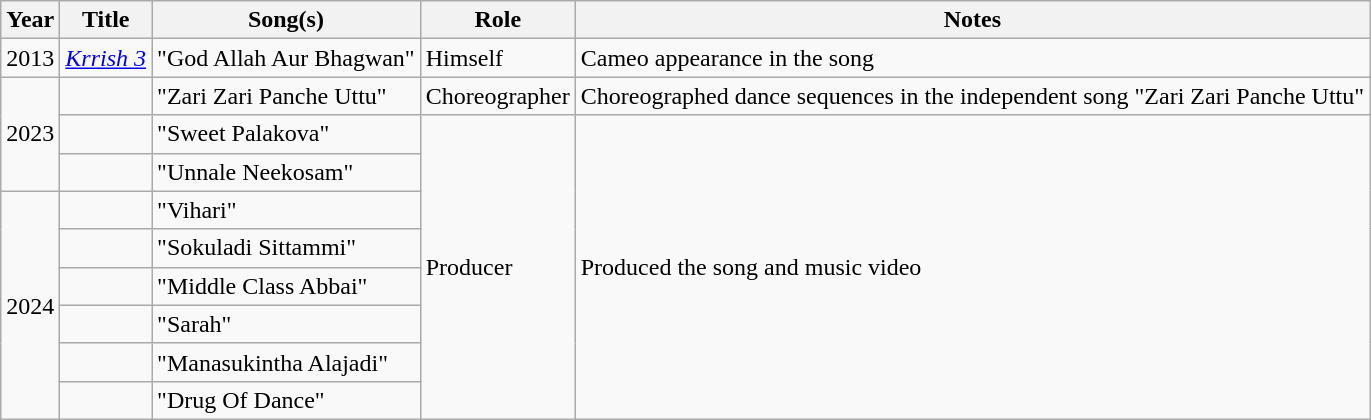<table class="wikitable">
<tr>
<th>Year</th>
<th>Title</th>
<th>Song(s)</th>
<th>Role</th>
<th>Notes</th>
</tr>
<tr>
<td>2013</td>
<td><em><a href='#'>Krrish 3</a></em></td>
<td>"God Allah Aur Bhagwan"</td>
<td>Himself</td>
<td>Cameo appearance in the song</td>
</tr>
<tr>
<td rowspan="3">2023</td>
<td></td>
<td>"Zari Zari Panche Uttu"</td>
<td>Choreographer</td>
<td>Choreographed dance sequences in the independent song "Zari Zari Panche Uttu"</td>
</tr>
<tr>
<td></td>
<td>"Sweet Palakova"</td>
<td rowspan="8">Producer</td>
<td rowspan="8">Produced the song and music video</td>
</tr>
<tr>
<td></td>
<td>"Unnale Neekosam"</td>
</tr>
<tr>
<td rowspan="6">2024</td>
<td></td>
<td>"Vihari"</td>
</tr>
<tr>
<td></td>
<td>"Sokuladi Sittammi"</td>
</tr>
<tr>
<td></td>
<td>"Middle Class Abbai"</td>
</tr>
<tr>
<td></td>
<td>"Sarah"</td>
</tr>
<tr>
<td></td>
<td>"Manasukintha Alajadi"</td>
</tr>
<tr>
<td></td>
<td>"Drug Of Dance"</td>
</tr>
</table>
